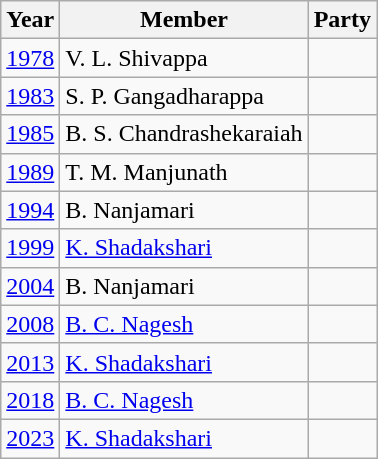<table class="wikitable sortable">
<tr>
<th>Year</th>
<th>Member</th>
<th colspan=2>Party</th>
</tr>
<tr>
<td><a href='#'>1978</a></td>
<td>V. L. Shivappa</td>
<td></td>
</tr>
<tr>
<td><a href='#'>1983</a></td>
<td>S. P. Gangadharappa</td>
<td></td>
</tr>
<tr>
<td><a href='#'>1985</a></td>
<td>B. S. Chandrashekaraiah</td>
<td></td>
</tr>
<tr>
<td><a href='#'>1989</a></td>
<td>T. M. Manjunath</td>
<td></td>
</tr>
<tr>
<td><a href='#'>1994</a></td>
<td>B. Nanjamari</td>
<td></td>
</tr>
<tr>
<td><a href='#'>1999</a></td>
<td><a href='#'>K. Shadakshari</a></td>
<td></td>
</tr>
<tr>
<td><a href='#'>2004</a></td>
<td>B. Nanjamari</td>
<td></td>
</tr>
<tr>
<td><a href='#'>2008</a></td>
<td><a href='#'>B. C. Nagesh</a></td>
<td></td>
</tr>
<tr>
<td><a href='#'>2013</a></td>
<td><a href='#'>K. Shadakshari</a></td>
<td></td>
</tr>
<tr>
<td><a href='#'>2018</a></td>
<td><a href='#'>B. C. Nagesh</a></td>
<td></td>
</tr>
<tr>
<td><a href='#'>2023</a></td>
<td><a href='#'>K. Shadakshari</a></td>
<td></td>
</tr>
</table>
